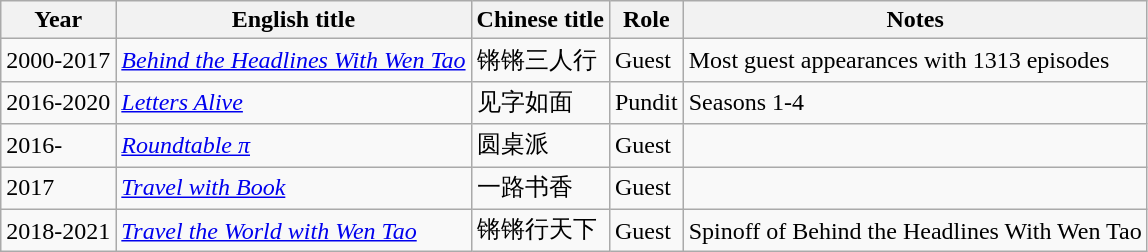<table class="wikitable sortable">
<tr>
<th>Year</th>
<th>English title</th>
<th>Chinese title</th>
<th>Role</th>
<th class="unsortable">Notes</th>
</tr>
<tr>
<td>2000-2017</td>
<td><em><a href='#'>Behind the Headlines With Wen Tao</a></em></td>
<td>锵锵三人行</td>
<td>Guest</td>
<td>Most guest appearances with 1313 episodes</td>
</tr>
<tr>
<td>2016-2020</td>
<td><em><a href='#'>Letters Alive</a></em></td>
<td>见字如面</td>
<td>Pundit</td>
<td>Seasons 1-4</td>
</tr>
<tr>
<td>2016-</td>
<td><em><a href='#'>Roundtable π</a></em></td>
<td>圆桌派</td>
<td>Guest</td>
<td></td>
</tr>
<tr>
<td>2017</td>
<td><em><a href='#'>Travel with Book</a></em></td>
<td>一路书香</td>
<td>Guest</td>
<td></td>
</tr>
<tr>
<td>2018-2021</td>
<td><em><a href='#'>Travel the World with Wen Tao</a></em></td>
<td>锵锵行天下</td>
<td>Guest</td>
<td>Spinoff of Behind the Headlines With Wen Tao</td>
</tr>
</table>
